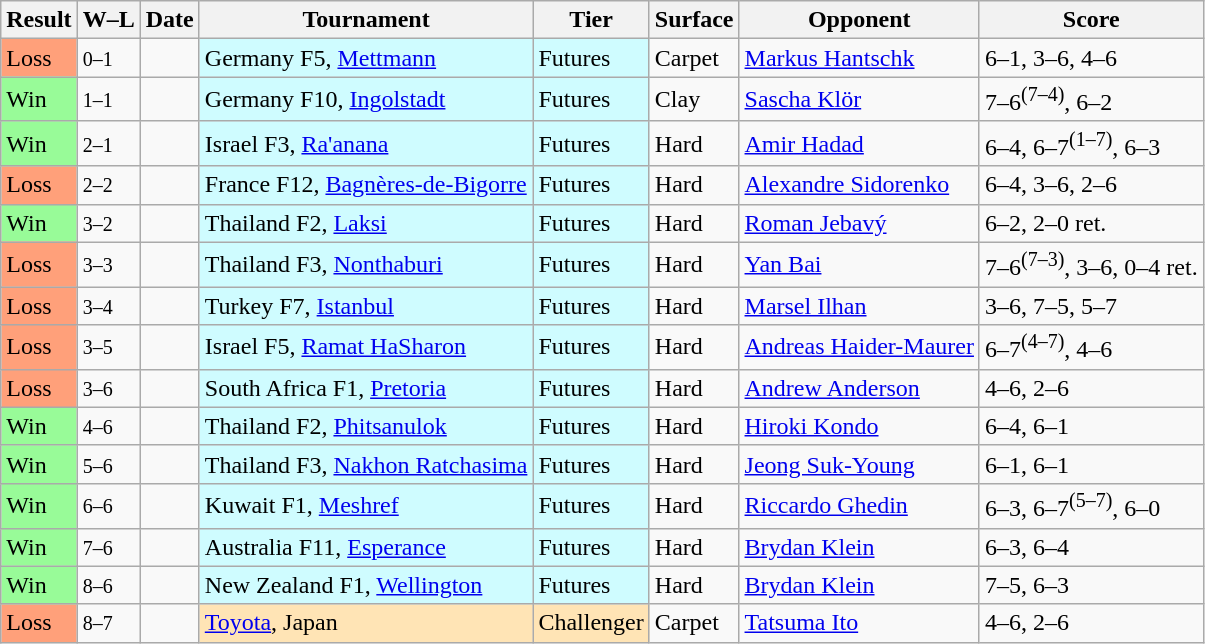<table class="sortable wikitable">
<tr>
<th>Result</th>
<th class="unsortable">W–L</th>
<th>Date</th>
<th>Tournament</th>
<th>Tier</th>
<th>Surface</th>
<th>Opponent</th>
<th class="unsortable">Score</th>
</tr>
<tr>
<td style="background:#ffa07a;">Loss</td>
<td><small>0–1</small></td>
<td></td>
<td style="background:#cffcff;">Germany F5, <a href='#'>Mettmann</a></td>
<td style="background:#cffcff;">Futures</td>
<td>Carpet</td>
<td> <a href='#'>Markus Hantschk</a></td>
<td>6–1, 3–6, 4–6</td>
</tr>
<tr>
<td style="background:#98fb98;">Win</td>
<td><small>1–1</small></td>
<td></td>
<td style="background:#cffcff;">Germany F10, <a href='#'>Ingolstadt</a></td>
<td style="background:#cffcff;">Futures</td>
<td>Clay</td>
<td> <a href='#'>Sascha Klör</a></td>
<td>7–6<sup>(7–4)</sup>, 6–2</td>
</tr>
<tr>
<td style="background:#98fb98;">Win</td>
<td><small>2–1</small></td>
<td></td>
<td style="background:#cffcff;">Israel F3, <a href='#'>Ra'anana</a></td>
<td style="background:#cffcff;">Futures</td>
<td>Hard</td>
<td> <a href='#'>Amir Hadad</a></td>
<td>6–4, 6–7<sup>(1–7)</sup>, 6–3</td>
</tr>
<tr>
<td style="background:#ffa07a;">Loss</td>
<td><small>2–2</small></td>
<td></td>
<td style="background:#cffcff;">France F12, <a href='#'>Bagnères-de-Bigorre</a></td>
<td style="background:#cffcff;">Futures</td>
<td>Hard</td>
<td> <a href='#'>Alexandre Sidorenko</a></td>
<td>6–4, 3–6, 2–6</td>
</tr>
<tr>
<td style="background:#98fb98;">Win</td>
<td><small>3–2</small></td>
<td></td>
<td style="background:#cffcff;">Thailand F2, <a href='#'>Laksi</a></td>
<td style="background:#cffcff;">Futures</td>
<td>Hard</td>
<td> <a href='#'>Roman Jebavý</a></td>
<td>6–2, 2–0 ret.</td>
</tr>
<tr>
<td style="background:#ffa07a;">Loss</td>
<td><small>3–3</small></td>
<td></td>
<td style="background:#cffcff;">Thailand F3, <a href='#'>Nonthaburi</a></td>
<td style="background:#cffcff;">Futures</td>
<td>Hard</td>
<td> <a href='#'>Yan Bai</a></td>
<td>7–6<sup>(7–3)</sup>, 3–6, 0–4 ret.</td>
</tr>
<tr>
<td style="background:#ffa07a;">Loss</td>
<td><small>3–4</small></td>
<td></td>
<td style="background:#cffcff;">Turkey F7, <a href='#'>Istanbul</a></td>
<td style="background:#cffcff;">Futures</td>
<td>Hard</td>
<td> <a href='#'>Marsel Ilhan</a></td>
<td>3–6, 7–5, 5–7</td>
</tr>
<tr>
<td style="background:#ffa07a;">Loss</td>
<td><small>3–5</small></td>
<td></td>
<td style="background:#cffcff;">Israel F5, <a href='#'>Ramat HaSharon</a></td>
<td style="background:#cffcff;">Futures</td>
<td>Hard</td>
<td> <a href='#'>Andreas Haider-Maurer</a></td>
<td>6–7<sup>(4–7)</sup>, 4–6</td>
</tr>
<tr>
<td style="background:#ffa07a;">Loss</td>
<td><small>3–6</small></td>
<td></td>
<td style="background:#cffcff;">South Africa F1, <a href='#'>Pretoria</a></td>
<td style="background:#cffcff;">Futures</td>
<td>Hard</td>
<td> <a href='#'>Andrew Anderson</a></td>
<td>4–6, 2–6</td>
</tr>
<tr>
<td style="background:#98fb98;">Win</td>
<td><small>4–6</small></td>
<td></td>
<td style="background:#cffcff;">Thailand F2, <a href='#'>Phitsanulok</a></td>
<td style="background:#cffcff;">Futures</td>
<td>Hard</td>
<td> <a href='#'>Hiroki Kondo</a></td>
<td>6–4, 6–1</td>
</tr>
<tr>
<td style="background:#98fb98;">Win</td>
<td><small>5–6</small></td>
<td></td>
<td style="background:#cffcff;">Thailand F3, <a href='#'>Nakhon Ratchasima</a></td>
<td style="background:#cffcff;">Futures</td>
<td>Hard</td>
<td> <a href='#'>Jeong Suk-Young</a></td>
<td>6–1, 6–1</td>
</tr>
<tr>
<td style="background:#98fb98;">Win</td>
<td><small>6–6</small></td>
<td></td>
<td style="background:#cffcff;">Kuwait F1, <a href='#'>Meshref</a></td>
<td style="background:#cffcff;">Futures</td>
<td>Hard</td>
<td> <a href='#'>Riccardo Ghedin</a></td>
<td>6–3, 6–7<sup>(5–7)</sup>, 6–0</td>
</tr>
<tr>
<td style="background:#98fb98;">Win</td>
<td><small>7–6</small></td>
<td></td>
<td style="background:#cffcff;">Australia F11, <a href='#'>Esperance</a></td>
<td style="background:#cffcff;">Futures</td>
<td>Hard</td>
<td> <a href='#'>Brydan Klein</a></td>
<td>6–3, 6–4</td>
</tr>
<tr>
<td style="background:#98fb98;">Win</td>
<td><small>8–6</small></td>
<td></td>
<td style="background:#cffcff;">New Zealand F1, <a href='#'>Wellington</a></td>
<td style="background:#cffcff;">Futures</td>
<td>Hard</td>
<td> <a href='#'>Brydan Klein</a></td>
<td>7–5, 6–3</td>
</tr>
<tr>
<td style="background:#ffa07a;">Loss</td>
<td><small>8–7</small></td>
<td></td>
<td style="background:moccasin;"><a href='#'>Toyota</a>, Japan</td>
<td style="background:moccasin;">Challenger</td>
<td>Carpet</td>
<td> <a href='#'>Tatsuma Ito</a></td>
<td>4–6, 2–6</td>
</tr>
</table>
